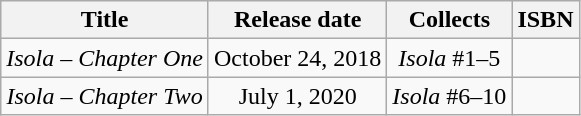<table class="wikitable" style="text-align: center">
<tr>
<th>Title</th>
<th>Release date</th>
<th>Collects</th>
<th>ISBN</th>
</tr>
<tr>
<td><em>Isola – Chapter One</em></td>
<td>October 24, 2018</td>
<td><em>Isola</em> #1–5</td>
<td></td>
</tr>
<tr>
<td><em>Isola – Chapter Two</em></td>
<td>July 1, 2020</td>
<td><em>Isola</em> #6–10</td>
<td></td>
</tr>
</table>
